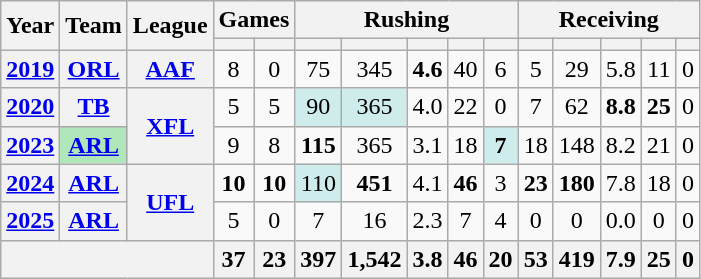<table class="wikitable" style="text-align:center;">
<tr>
<th rowspan="2">Year</th>
<th rowspan="2">Team</th>
<th rowspan="2">League</th>
<th colspan="2">Games</th>
<th colspan="5">Rushing</th>
<th colspan="5">Receiving</th>
</tr>
<tr>
<th></th>
<th></th>
<th></th>
<th></th>
<th></th>
<th></th>
<th></th>
<th></th>
<th></th>
<th></th>
<th></th>
<th></th>
</tr>
<tr>
<th><a href='#'>2019</a></th>
<th><a href='#'>ORL</a></th>
<th><a href='#'>AAF</a></th>
<td>8</td>
<td>0</td>
<td>75</td>
<td>345</td>
<td><strong>4.6</strong></td>
<td>40</td>
<td>6</td>
<td>5</td>
<td>29</td>
<td>5.8</td>
<td>11</td>
<td>0</td>
</tr>
<tr>
<th><a href='#'>2020</a></th>
<th><a href='#'>TB</a></th>
<th rowspan="2"><a href='#'>XFL</a></th>
<td>5</td>
<td>5</td>
<td style="background:#cfecec;">90</td>
<td style="background:#cfecec;">365</td>
<td>4.0</td>
<td>22</td>
<td>0</td>
<td>7</td>
<td>62</td>
<td><strong>8.8</strong></td>
<td><strong>25</strong></td>
<td>0</td>
</tr>
<tr>
<th><a href='#'>2023</a></th>
<th style="background:#afe6ba;"><a href='#'>ARL</a></th>
<td>9</td>
<td>8</td>
<td><strong>115</strong></td>
<td>365</td>
<td>3.1</td>
<td>18</td>
<td style="background:#cfecec;"><strong>7</strong></td>
<td>18</td>
<td>148</td>
<td>8.2</td>
<td>21</td>
<td>0</td>
</tr>
<tr>
<th><a href='#'>2024</a></th>
<th><a href='#'>ARL</a></th>
<th rowspan="2"><a href='#'>UFL</a></th>
<td><strong>10</strong></td>
<td><strong>10</strong></td>
<td style="background:#cfecec;">110</td>
<td><strong>451</strong></td>
<td>4.1</td>
<td><strong>46</strong></td>
<td>3</td>
<td><strong>23</strong></td>
<td><strong>180</strong></td>
<td>7.8</td>
<td>18</td>
<td>0</td>
</tr>
<tr>
<th><a href='#'>2025</a></th>
<th><a href='#'>ARL</a></th>
<td>5</td>
<td>0</td>
<td>7</td>
<td>16</td>
<td>2.3</td>
<td>7</td>
<td>4</td>
<td>0</td>
<td>0</td>
<td>0.0</td>
<td>0</td>
<td>0</td>
</tr>
<tr>
<th colspan="3"></th>
<th>37</th>
<th>23</th>
<th>397</th>
<th>1,542</th>
<th>3.8</th>
<th>46</th>
<th>20</th>
<th>53</th>
<th>419</th>
<th>7.9</th>
<th>25</th>
<th>0</th>
</tr>
</table>
